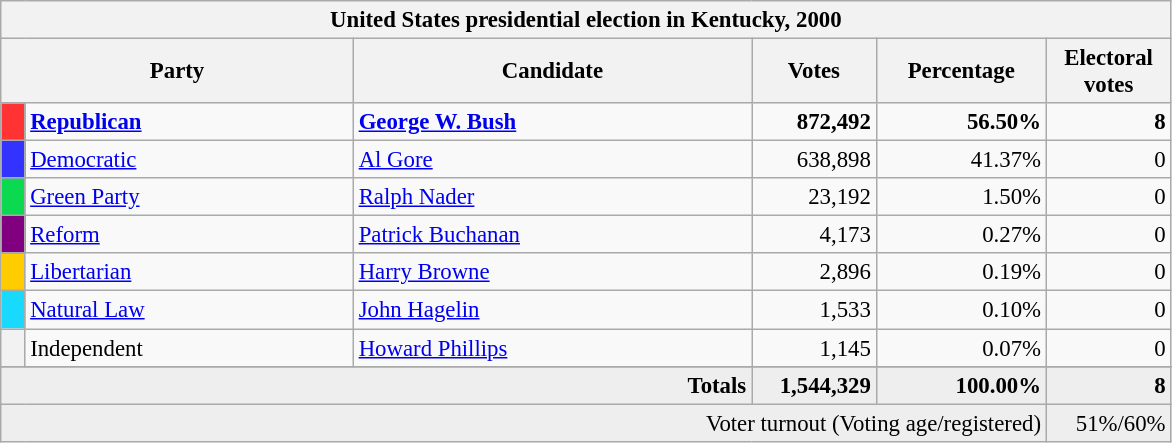<table class="wikitable" style="font-size: 95%;">
<tr>
<th colspan="6">United States presidential election in Kentucky, 2000</th>
</tr>
<tr>
<th colspan="2" style="width: 15em">Party</th>
<th style="width: 17em">Candidate</th>
<th style="width: 5em">Votes</th>
<th style="width: 7em">Percentage</th>
<th style="width: 5em">Electoral votes</th>
</tr>
<tr>
<th style="background-color:#FF3333; width: 3px"></th>
<td style="width: 130px"><strong><a href='#'>Republican</a></strong></td>
<td><strong><a href='#'>George W. Bush</a></strong></td>
<td align="right"><strong>872,492</strong></td>
<td align="right"><strong>56.50%</strong></td>
<td align="right"><strong>8</strong></td>
</tr>
<tr>
<th style="background-color:#3333FF; width: 3px"></th>
<td style="width: 130px"><a href='#'>Democratic</a></td>
<td><a href='#'>Al Gore</a></td>
<td align="right">638,898</td>
<td align="right">41.37%</td>
<td align="right">0</td>
</tr>
<tr>
<th style="background-color:#0BDA51; width: 3px"></th>
<td style="width: 130px"><a href='#'>Green Party</a></td>
<td><a href='#'>Ralph Nader</a></td>
<td align="right">23,192</td>
<td align="right">1.50%</td>
<td align="right">0</td>
</tr>
<tr>
<th style="background-color:purple; width: 3px"></th>
<td style="width: 130px"><a href='#'>Reform</a></td>
<td><a href='#'>Patrick Buchanan</a></td>
<td align="right">4,173</td>
<td align="right">0.27%</td>
<td align="right">0</td>
</tr>
<tr>
<th style="background-color:#FFCC00; width: 3px"></th>
<td style="width: 130px"><a href='#'>Libertarian</a></td>
<td><a href='#'>Harry Browne</a></td>
<td align="right">2,896</td>
<td align="right">0.19%</td>
<td align="right">0</td>
</tr>
<tr>
<th style="background-color:#1ad9ff; width: 3px"></th>
<td style="width: 130px"><a href='#'>Natural Law</a></td>
<td><a href='#'>John Hagelin</a></td>
<td align="right">1,533</td>
<td align="right">0.10%</td>
<td align="right">0</td>
</tr>
<tr>
<th style="background-color:#DDDDD; width: 3px"></th>
<td style="width: 130px">Independent</td>
<td><a href='#'>Howard Phillips</a></td>
<td align="right">1,145</td>
<td align="right">0.07%</td>
<td align="right">0</td>
</tr>
<tr>
</tr>
<tr bgcolor="#EEEEEE">
<td colspan="3" align="right"><strong>Totals</strong></td>
<td align="right"><strong>1,544,329</strong></td>
<td align="right"><strong>100.00%</strong></td>
<td align="right"><strong>8</strong></td>
</tr>
<tr bgcolor="#EEEEEE">
<td colspan="5" align="right">Voter turnout (Voting age/registered)</td>
<td colspan="1" align="right">51%/60%</td>
</tr>
</table>
